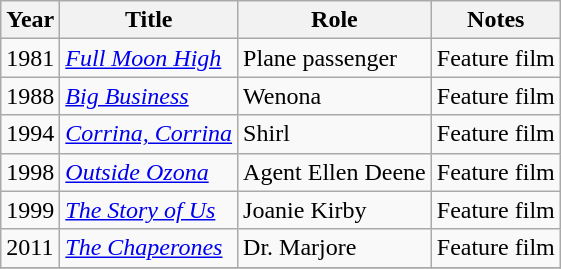<table class="wikitable">
<tr>
<th>Year</th>
<th>Title</th>
<th>Role</th>
<th>Notes</th>
</tr>
<tr>
<td>1981</td>
<td><em><a href='#'>Full Moon High</a></em></td>
<td>Plane passenger</td>
<td>Feature film</td>
</tr>
<tr>
<td>1988</td>
<td><em><a href='#'>Big Business</a></em></td>
<td>Wenona</td>
<td>Feature film</td>
</tr>
<tr>
<td>1994</td>
<td><em><a href='#'>Corrina, Corrina</a></em></td>
<td>Shirl</td>
<td>Feature film</td>
</tr>
<tr>
<td>1998</td>
<td><em><a href='#'>Outside Ozona</a></em></td>
<td>Agent Ellen Deene</td>
<td>Feature film</td>
</tr>
<tr>
<td>1999</td>
<td><em><a href='#'>The Story of Us</a></em></td>
<td>Joanie Kirby</td>
<td>Feature film</td>
</tr>
<tr>
<td>2011</td>
<td><em><a href='#'>The Chaperones</a></em></td>
<td>Dr. Marjore</td>
<td>Feature film</td>
</tr>
<tr>
</tr>
</table>
